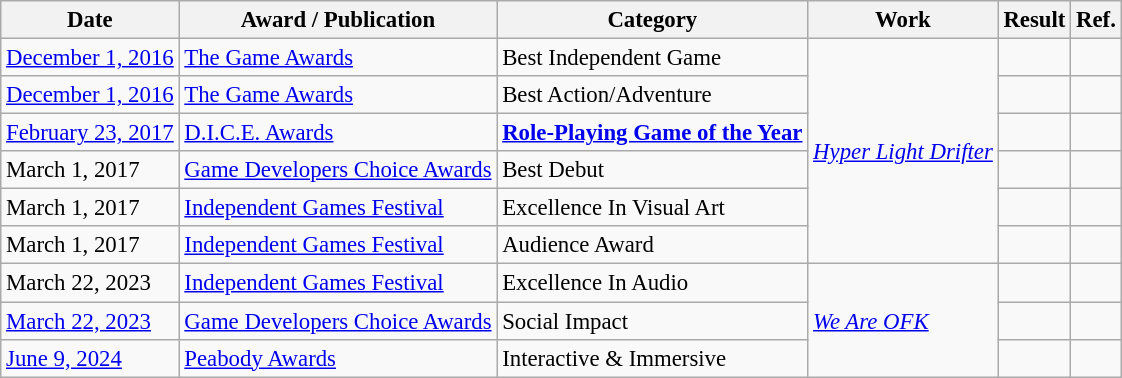<table class="wikitable plainrowheaders sortable" style="font-size: 95%">
<tr valign="bottom">
<th scope="col">Date</th>
<th scope="col">Award / Publication</th>
<th scope="col">Category</th>
<th scope="col">Work</th>
<th scope="col">Result</th>
<th scope="col" class="unsortable">Ref.</th>
</tr>
<tr>
<td><a href='#'>December 1, 2016</a></td>
<td><a href='#'>The Game Awards</a></td>
<td>Best Independent Game</td>
<td rowspan="6"><em><a href='#'>Hyper Light Drifter</a></em> </td>
<td></td>
<td></td>
</tr>
<tr>
<td><a href='#'>December 1, 2016</a></td>
<td><a href='#'>The Game Awards</a></td>
<td>Best Action/Adventure</td>
<td></td>
<td></td>
</tr>
<tr>
<td><a href='#'>February 23, 2017</a></td>
<td><a href='#'>D.I.C.E. Awards</a></td>
<td><a href='#'><strong>Role-Playing Game of the Year</strong></a></td>
<td></td>
<td></td>
</tr>
<tr>
<td>March 1, 2017</td>
<td><a href='#'>Game Developers Choice Awards</a></td>
<td>Best Debut</td>
<td></td>
<td></td>
</tr>
<tr>
<td>March 1, 2017</td>
<td><a href='#'>Independent Games Festival</a></td>
<td>Excellence In Visual Art</td>
<td></td>
<td></td>
</tr>
<tr>
<td>March 1, 2017</td>
<td><a href='#'>Independent Games Festival</a></td>
<td>Audience Award</td>
<td></td>
<td></td>
</tr>
<tr>
<td>March 22, 2023</td>
<td><a href='#'>Independent Games Festival</a></td>
<td>Excellence In Audio</td>
<td rowspan="3"><em><a href='#'>We Are OFK</a> </em></td>
<td></td>
<td style="text-align:center;"></td>
</tr>
<tr>
<td><a href='#'>March 22, 2023</a></td>
<td><a href='#'>Game Developers Choice Awards</a></td>
<td>Social Impact</td>
<td></td>
<td style="text-align:center;"></td>
</tr>
<tr>
<td><a href='#'>June 9, 2024</a></td>
<td><a href='#'>Peabody Awards</a></td>
<td>Interactive & Immersive</td>
<td></td>
<td style="text-align:center;"></td>
</tr>
</table>
